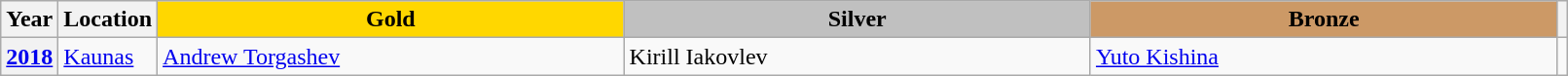<table class="wikitable unsortable" style="text-align:left; width:85%">
<tr>
<th scope="col" style="text-align:center">Year</th>
<th scope="col" style="text-align:center">Location</th>
<td scope="col" style="text-align:center; width:30%; background:gold"><strong>Gold</strong></td>
<td scope="col" style="text-align:center; width:30%; background:silver"><strong>Silver</strong></td>
<td scope="col" style="text-align:center; width:30%; background:#c96"><strong>Bronze</strong></td>
<th scope="col" style="text-align:center"></th>
</tr>
<tr>
<th scope="row" style="text-align:left"><a href='#'>2018</a></th>
<td><a href='#'>Kaunas</a></td>
<td> <a href='#'>Andrew Torgashev</a></td>
<td> Kirill Iakovlev</td>
<td> <a href='#'>Yuto Kishina</a></td>
<td></td>
</tr>
</table>
